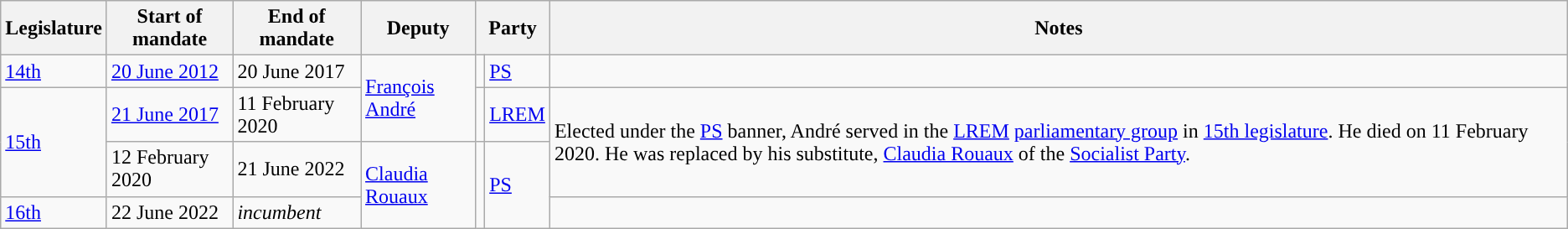<table class="wikitable">
<tr>
<th>Legislature</th>
<th>Start of mandate</th>
<th>End of mandate</th>
<th>Deputy</th>
<th colspan="2">Party</th>
<th>Notes</th>
</tr>
<tr>
<td><a href='#'>14th</a></td>
<td><a href='#'>20 June 2012</a></td>
<td>20 June 2017</td>
<td rowspan="2"><a href='#'>François André</a></td>
<td style="color:inherit;background:"></td>
<td><a href='#'>PS</a></td>
<td></td>
</tr>
<tr>
<td rowspan="2"><a href='#'>15th</a></td>
<td><a href='#'>21 June 2017</a></td>
<td>11 February 2020</td>
<td style="color:inherit;background:"></td>
<td><a href='#'>LREM</a></td>
<td rowspan="2">Elected under the <a href='#'>PS</a> banner, André served in the <a href='#'>LREM</a> <a href='#'>parliamentary group</a> in <a href='#'>15th legislature</a>. He died on 11 February 2020. He was replaced by his substitute, <a href='#'>Claudia Rouaux</a> of the <a href='#'>Socialist Party</a>.</td>
</tr>
<tr>
<td>12 February 2020</td>
<td>21 June 2022</td>
<td rowspan="2"><a href='#'>Claudia Rouaux</a></td>
<td rowspan="2" style="color:inherit;background:"></td>
<td rowspan="2"><a href='#'>PS</a></td>
</tr>
<tr>
<td><a href='#'>16th</a></td>
<td>22 June 2022</td>
<td><em>incumbent</em></td>
<td></td>
</tr>
</table>
